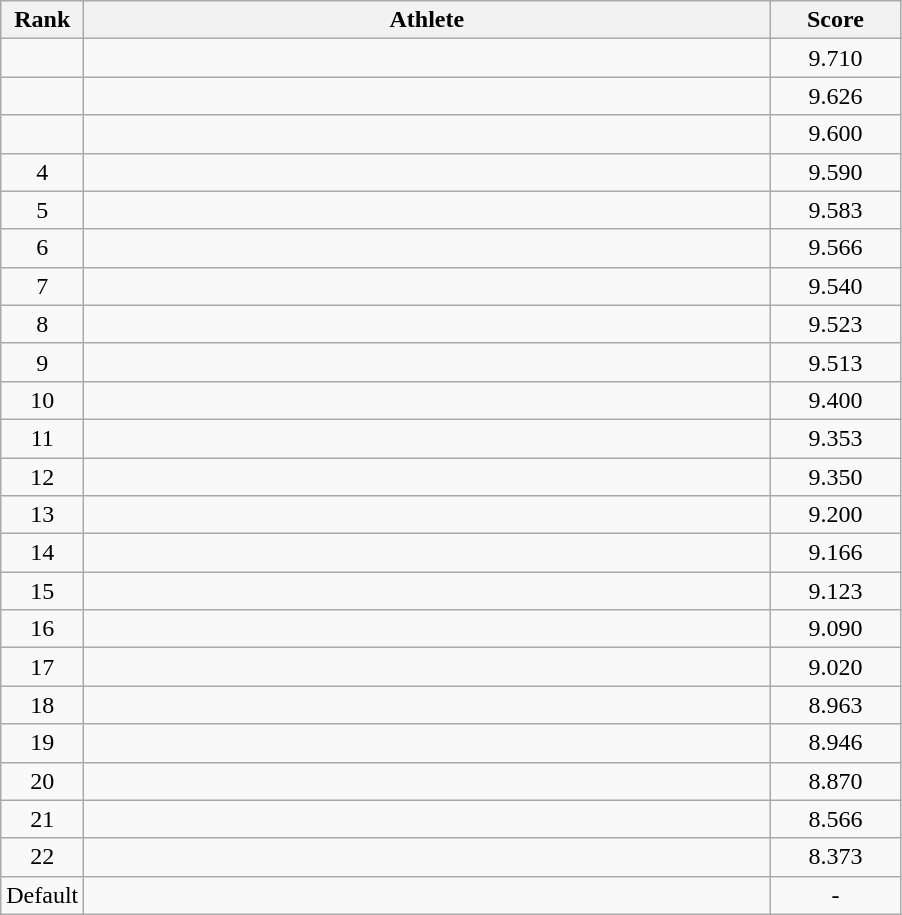<table class=wikitable style="text-align:center">
<tr>
<th width=40>Rank</th>
<th width=450>Athlete</th>
<th width=80>Score</th>
</tr>
<tr>
<td></td>
<td align=left></td>
<td>9.710</td>
</tr>
<tr>
<td></td>
<td align=left></td>
<td>9.626</td>
</tr>
<tr>
<td></td>
<td align=left></td>
<td>9.600</td>
</tr>
<tr>
<td>4</td>
<td align=left></td>
<td>9.590</td>
</tr>
<tr>
<td>5</td>
<td align=left></td>
<td>9.583</td>
</tr>
<tr>
<td>6</td>
<td align=left></td>
<td>9.566</td>
</tr>
<tr>
<td>7</td>
<td align=left></td>
<td>9.540</td>
</tr>
<tr>
<td>8</td>
<td align=left></td>
<td>9.523</td>
</tr>
<tr>
<td>9</td>
<td align=left></td>
<td>9.513</td>
</tr>
<tr>
<td>10</td>
<td align=left></td>
<td>9.400</td>
</tr>
<tr>
<td>11</td>
<td align=left></td>
<td>9.353</td>
</tr>
<tr>
<td>12</td>
<td align=left></td>
<td>9.350</td>
</tr>
<tr>
<td>13</td>
<td align=left></td>
<td>9.200</td>
</tr>
<tr>
<td>14</td>
<td align=left></td>
<td>9.166</td>
</tr>
<tr>
<td>15</td>
<td align=left></td>
<td>9.123</td>
</tr>
<tr>
<td>16</td>
<td align=left></td>
<td>9.090</td>
</tr>
<tr>
<td>17</td>
<td align=left></td>
<td>9.020</td>
</tr>
<tr>
<td>18</td>
<td align=left></td>
<td>8.963</td>
</tr>
<tr>
<td>19</td>
<td align=left></td>
<td>8.946</td>
</tr>
<tr>
<td>20</td>
<td align=left></td>
<td>8.870</td>
</tr>
<tr>
<td>21</td>
<td align=left></td>
<td>8.566</td>
</tr>
<tr>
<td>22</td>
<td align=left></td>
<td>8.373</td>
</tr>
<tr>
<td>Default</td>
<td align=left></td>
<td>-</td>
</tr>
</table>
